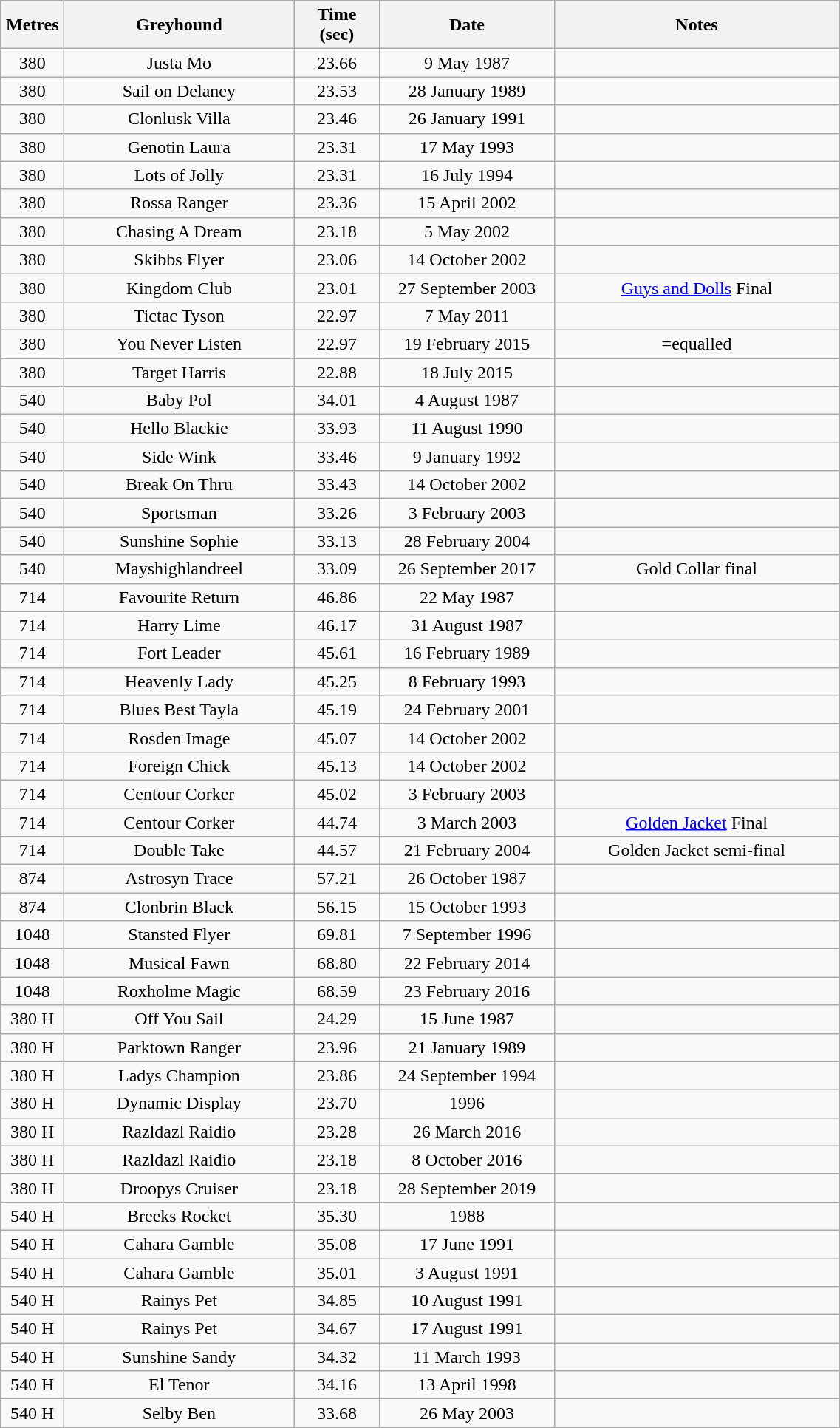<table class="wikitable" style="font-size: 100%">
<tr>
<th width=50>Metres</th>
<th width=200>Greyhound</th>
<th width=70>Time<br>(sec)</th>
<th width=150>Date</th>
<th width=250>Notes</th>
</tr>
<tr align=center>
<td>380</td>
<td>Justa Mo</td>
<td>23.66</td>
<td>9 May 1987</td>
<td></td>
</tr>
<tr align=center>
<td>380</td>
<td>Sail on Delaney</td>
<td>23.53</td>
<td>28 January 1989</td>
<td></td>
</tr>
<tr align=center>
<td>380</td>
<td>Clonlusk Villa</td>
<td>23.46</td>
<td>26 January 1991</td>
<td></td>
</tr>
<tr align=center>
<td>380</td>
<td>Genotin Laura</td>
<td>23.31</td>
<td>17 May 1993</td>
<td></td>
</tr>
<tr align=center>
<td>380</td>
<td>Lots of Jolly</td>
<td>23.31</td>
<td>16 July 1994</td>
<td></td>
</tr>
<tr align=center>
<td>380</td>
<td>Rossa Ranger</td>
<td>23.36</td>
<td>15 April 2002</td>
<td></td>
</tr>
<tr align=center>
<td>380</td>
<td>Chasing A Dream</td>
<td>23.18</td>
<td>5 May 2002</td>
<td></td>
</tr>
<tr align=center>
<td>380</td>
<td>Skibbs Flyer</td>
<td>23.06</td>
<td>14 October 2002</td>
<td></td>
</tr>
<tr align=center>
<td>380</td>
<td>Kingdom Club</td>
<td>23.01</td>
<td>27 September 2003</td>
<td><a href='#'>Guys and Dolls</a> Final</td>
</tr>
<tr align=center>
<td>380</td>
<td>Tictac Tyson</td>
<td>22.97</td>
<td>7 May 2011</td>
<td></td>
</tr>
<tr align=center>
<td>380</td>
<td>You Never Listen</td>
<td>22.97</td>
<td>19 February 2015</td>
<td>=equalled</td>
</tr>
<tr align=center>
<td>380</td>
<td>Target Harris</td>
<td>22.88</td>
<td>18 July 2015</td>
<td></td>
</tr>
<tr align=center>
<td>540</td>
<td>Baby Pol</td>
<td>34.01</td>
<td>4 August 1987</td>
<td></td>
</tr>
<tr align=center>
<td>540</td>
<td>Hello Blackie</td>
<td>33.93</td>
<td>11 August 1990</td>
<td></td>
</tr>
<tr align=center>
<td>540</td>
<td>Side Wink</td>
<td>33.46</td>
<td>9 January 1992</td>
<td></td>
</tr>
<tr align=center>
<td>540</td>
<td>Break On Thru</td>
<td>33.43</td>
<td>14 October 2002</td>
<td></td>
</tr>
<tr align=center>
<td>540</td>
<td>Sportsman</td>
<td>33.26</td>
<td>3 February 2003</td>
<td></td>
</tr>
<tr align=center>
<td>540</td>
<td>Sunshine Sophie</td>
<td>33.13</td>
<td>28 February 2004</td>
<td></td>
</tr>
<tr align=center>
<td>540</td>
<td>Mayshighlandreel</td>
<td>33.09</td>
<td>26 September 2017</td>
<td>Gold Collar final</td>
</tr>
<tr align=center>
<td>714</td>
<td>Favourite Return</td>
<td>46.86</td>
<td>22 May 1987</td>
<td></td>
</tr>
<tr align=center>
<td>714</td>
<td>Harry Lime</td>
<td>46.17</td>
<td>31 August 1987</td>
<td></td>
</tr>
<tr align=center>
<td>714</td>
<td>Fort Leader</td>
<td>45.61</td>
<td>16 February 1989</td>
<td></td>
</tr>
<tr align=center>
<td>714</td>
<td>Heavenly Lady</td>
<td>45.25</td>
<td>8 February 1993</td>
<td></td>
</tr>
<tr align=center>
<td>714</td>
<td>Blues Best Tayla</td>
<td>45.19</td>
<td>24 February 2001</td>
<td></td>
</tr>
<tr align=center>
<td>714</td>
<td>Rosden Image</td>
<td>45.07</td>
<td>14 October 2002</td>
<td></td>
</tr>
<tr align=center>
<td>714</td>
<td>Foreign Chick</td>
<td>45.13</td>
<td>14 October 2002</td>
<td></td>
</tr>
<tr align=center>
<td>714</td>
<td>Centour Corker</td>
<td>45.02</td>
<td>3 February 2003</td>
<td></td>
</tr>
<tr align=center>
<td>714</td>
<td>Centour Corker</td>
<td>44.74</td>
<td>3 March 2003</td>
<td><a href='#'>Golden Jacket</a> Final</td>
</tr>
<tr align=center>
<td>714</td>
<td>Double Take</td>
<td>44.57</td>
<td>21 February 2004</td>
<td>Golden Jacket semi-final</td>
</tr>
<tr align=center>
<td>874</td>
<td>Astrosyn Trace</td>
<td>57.21</td>
<td>26 October 1987</td>
<td></td>
</tr>
<tr align=center>
<td>874</td>
<td>Clonbrin Black</td>
<td>56.15</td>
<td>15 October 1993</td>
<td></td>
</tr>
<tr align=center>
<td>1048</td>
<td>Stansted Flyer</td>
<td>69.81</td>
<td>7 September 1996</td>
<td></td>
</tr>
<tr align=center>
<td>1048</td>
<td>Musical Fawn</td>
<td>68.80</td>
<td>22 February 2014</td>
<td></td>
</tr>
<tr align=center>
<td>1048</td>
<td>Roxholme Magic</td>
<td>68.59</td>
<td>23 February 2016</td>
<td></td>
</tr>
<tr align=center>
<td>380 H</td>
<td>Off You Sail</td>
<td>24.29</td>
<td>15 June 1987</td>
<td></td>
</tr>
<tr align=center>
<td>380 H</td>
<td>Parktown Ranger</td>
<td>23.96</td>
<td>21 January 1989</td>
<td></td>
</tr>
<tr align=center>
<td>380 H</td>
<td>Ladys Champion</td>
<td>23.86</td>
<td>24 September 1994</td>
<td></td>
</tr>
<tr align=center>
<td>380 H</td>
<td>Dynamic Display</td>
<td>23.70</td>
<td>1996</td>
<td></td>
</tr>
<tr align=center>
<td>380 H</td>
<td>Razldazl Raidio</td>
<td>23.28</td>
<td>26 March 2016</td>
<td></td>
</tr>
<tr align=center>
<td>380 H</td>
<td>Razldazl Raidio</td>
<td>23.18</td>
<td>8 October 2016</td>
<td></td>
</tr>
<tr align=center>
<td>380 H</td>
<td>Droopys Cruiser</td>
<td>23.18</td>
<td>28 September 2019</td>
<td></td>
</tr>
<tr align=center>
<td>540 H</td>
<td>Breeks Rocket</td>
<td>35.30</td>
<td>1988</td>
<td></td>
</tr>
<tr align=center>
<td>540 H</td>
<td>Cahara Gamble</td>
<td>35.08</td>
<td>17 June 1991</td>
<td></td>
</tr>
<tr align=center>
<td>540 H</td>
<td>Cahara Gamble</td>
<td>35.01</td>
<td>3 August 1991</td>
<td></td>
</tr>
<tr align=center>
<td>540 H</td>
<td>Rainys Pet</td>
<td>34.85</td>
<td>10 August 1991</td>
<td></td>
</tr>
<tr align=center>
<td>540 H</td>
<td>Rainys Pet</td>
<td>34.67</td>
<td>17 August 1991</td>
<td></td>
</tr>
<tr align=center>
<td>540 H</td>
<td>Sunshine Sandy</td>
<td>34.32</td>
<td>11 March 1993</td>
<td></td>
</tr>
<tr align=center>
<td>540 H</td>
<td>El Tenor</td>
<td>34.16</td>
<td>13 April 1998</td>
<td></td>
</tr>
<tr align=center>
<td>540 H</td>
<td>Selby Ben</td>
<td>33.68</td>
<td>26 May 2003</td>
<td></td>
</tr>
</table>
